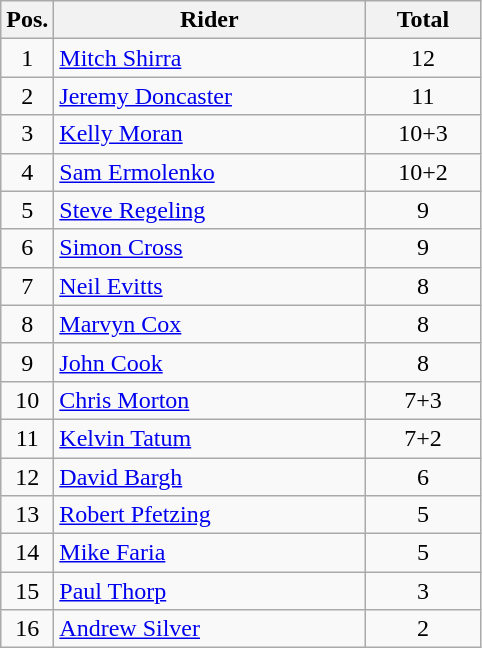<table class=wikitable>
<tr>
<th width=25px>Pos.</th>
<th width=200px>Rider</th>
<th width=70px>Total</th>
</tr>
<tr align=center >
<td>1</td>
<td align=left> <a href='#'>Mitch Shirra</a></td>
<td>12</td>
</tr>
<tr align=center >
<td>2</td>
<td align=left> <a href='#'>Jeremy Doncaster</a></td>
<td>11</td>
</tr>
<tr align=center >
<td>3</td>
<td align=left> <a href='#'>Kelly Moran</a></td>
<td>10+3</td>
</tr>
<tr align=center >
<td>4</td>
<td align=left> <a href='#'>Sam Ermolenko</a></td>
<td>10+2</td>
</tr>
<tr align=center >
<td>5</td>
<td align=left> <a href='#'>Steve Regeling</a></td>
<td>9</td>
</tr>
<tr align=center >
<td>6</td>
<td align=left> <a href='#'>Simon Cross</a></td>
<td>9</td>
</tr>
<tr align=center >
<td>7</td>
<td align=left> <a href='#'>Neil Evitts</a></td>
<td>8</td>
</tr>
<tr align=center >
<td>8</td>
<td align=left> <a href='#'>Marvyn Cox</a></td>
<td>8</td>
</tr>
<tr align=center >
<td>9</td>
<td align=left> <a href='#'>John Cook</a></td>
<td>8</td>
</tr>
<tr align=center >
<td>10</td>
<td align=left> <a href='#'>Chris Morton</a></td>
<td>7+3</td>
</tr>
<tr align=center>
<td>11</td>
<td align=left> <a href='#'>Kelvin Tatum</a></td>
<td>7+2</td>
</tr>
<tr align=center>
<td>12</td>
<td align=left> <a href='#'>David Bargh</a></td>
<td>6</td>
</tr>
<tr align=center>
<td>13</td>
<td align=left> <a href='#'>Robert Pfetzing</a></td>
<td>5</td>
</tr>
<tr align=center>
<td>14</td>
<td align=left> <a href='#'>Mike Faria</a></td>
<td>5</td>
</tr>
<tr align=center>
<td>15</td>
<td align=left> <a href='#'>Paul Thorp</a></td>
<td>3</td>
</tr>
<tr align=center>
<td>16</td>
<td align=left> <a href='#'>Andrew Silver</a></td>
<td>2</td>
</tr>
</table>
